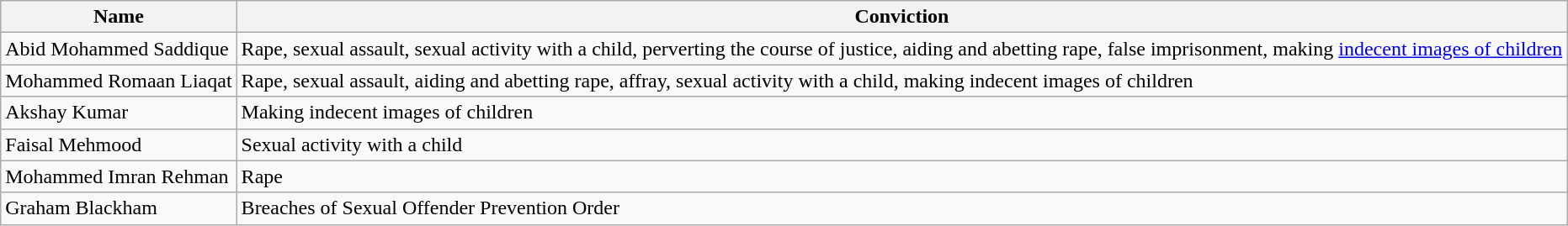<table class="wikitable">
<tr>
<th>Name</th>
<th>Conviction</th>
</tr>
<tr>
<td>Abid Mohammed Saddique</td>
<td>Rape, sexual assault, sexual activity with a child, perverting the course of justice, aiding and abetting rape, false imprisonment, making <a href='#'>indecent images of children</a></td>
</tr>
<tr>
<td>Mohammed Romaan Liaqat</td>
<td>Rape, sexual assault, aiding and abetting rape, affray, sexual activity with a child, making indecent images of children</td>
</tr>
<tr>
<td>Akshay Kumar</td>
<td>Making indecent images of children</td>
</tr>
<tr>
<td>Faisal Mehmood</td>
<td>Sexual activity with a child</td>
</tr>
<tr>
<td>Mohammed Imran Rehman</td>
<td>Rape</td>
</tr>
<tr>
<td>Graham Blackham</td>
<td>Breaches of Sexual Offender Prevention Order</td>
</tr>
</table>
